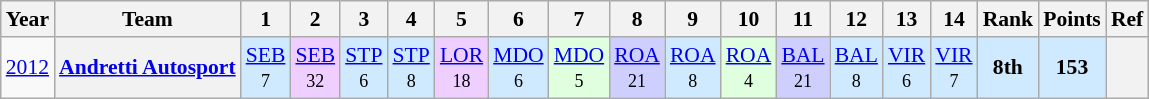<table class="wikitable" style="text-align:center; font-size:90%">
<tr>
<th>Year</th>
<th>Team</th>
<th>1</th>
<th>2</th>
<th>3</th>
<th>4</th>
<th>5</th>
<th>6</th>
<th>7</th>
<th>8</th>
<th>9</th>
<th>10</th>
<th>11</th>
<th>12</th>
<th>13</th>
<th>14</th>
<th>Rank</th>
<th>Points</th>
<th>Ref</th>
</tr>
<tr>
<td><a href='#'>2012</a></td>
<th><a href='#'>Andretti Autosport</a></th>
<td style="background:#CFEAFF;"><a href='#'>SEB</a><br><small>7</small></td>
<td style="background:#EFCFFF;"><a href='#'>SEB</a><br><small>32</small></td>
<td style="background:#CFEAFF;"><a href='#'>STP</a><br><small>6</small></td>
<td style="background:#CFEAFF;"><a href='#'>STP</a><br><small>8</small></td>
<td style="background:#EFCFFF;"><a href='#'>LOR</a><br><small>18</small></td>
<td style="background:#CFEAFF;"><a href='#'>MDO</a><br><small>6</small></td>
<td style="background:#DFFFDF;"><a href='#'>MDO</a><br><small>5</small></td>
<td style="background:#CFCFFF;"><a href='#'>ROA</a><br><small>21</small></td>
<td style="background:#CFEAFF;"><a href='#'>ROA</a><br><small>8</small></td>
<td style="background:#DFFFDF;"><a href='#'>ROA</a><br><small>4</small></td>
<td style="background:#CFCFFF;"><a href='#'>BAL</a><br><small>21</small></td>
<td style="background:#CFEAFF;"><a href='#'>BAL</a><br><small>8</small></td>
<td style="background:#CFEAFF;"><a href='#'>VIR</a><br><small>6</small></td>
<td style="background:#CFEAFF;"><a href='#'>VIR</a><br><small>7</small></td>
<td style="background:#CFEAFF;"><strong>8th</strong></td>
<td style="background:#CFEAFF;"><strong>153</strong></td>
<th></th>
</tr>
</table>
